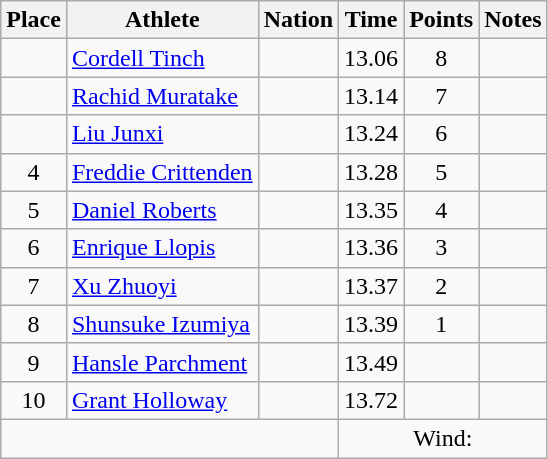<table class="wikitable mw-datatable sortable" style="text-align:center;">
<tr>
<th scope="col">Place</th>
<th scope="col">Athlete</th>
<th scope="col">Nation</th>
<th scope="col">Time</th>
<th scope="col">Points</th>
<th scope="col">Notes</th>
</tr>
<tr>
<td></td>
<td align="left"><a href='#'>Cordell Tinch</a></td>
<td align="left"></td>
<td>13.06</td>
<td>8</td>
<td></td>
</tr>
<tr>
<td></td>
<td align="left"><a href='#'>Rachid Muratake</a></td>
<td align="left"></td>
<td>13.14</td>
<td>7</td>
<td></td>
</tr>
<tr>
<td></td>
<td align="left"><a href='#'>Liu Junxi</a></td>
<td align="left"></td>
<td>13.24</td>
<td>6</td>
<td></td>
</tr>
<tr>
<td>4</td>
<td align="left"><a href='#'>Freddie Crittenden</a></td>
<td align="left"></td>
<td>13.28</td>
<td>5</td>
<td></td>
</tr>
<tr>
<td>5</td>
<td align="left"><a href='#'>Daniel Roberts</a></td>
<td align="left"></td>
<td>13.35</td>
<td>4</td>
<td></td>
</tr>
<tr>
<td>6</td>
<td align="left"><a href='#'>Enrique Llopis</a></td>
<td align="left"></td>
<td>13.36</td>
<td>3</td>
<td></td>
</tr>
<tr>
<td>7</td>
<td align="left"><a href='#'>Xu Zhuoyi</a></td>
<td align="left"></td>
<td>13.37</td>
<td>2</td>
<td></td>
</tr>
<tr>
<td>8</td>
<td align="left"><a href='#'>Shunsuke Izumiya</a></td>
<td align="left"></td>
<td>13.39</td>
<td>1</td>
<td></td>
</tr>
<tr>
<td>9</td>
<td align="left"><a href='#'>Hansle Parchment</a></td>
<td align="left"></td>
<td>13.49</td>
<td></td>
<td></td>
</tr>
<tr>
<td>10</td>
<td align="left"><a href='#'>Grant Holloway</a></td>
<td align="left"></td>
<td>13.72</td>
<td></td>
<td></td>
</tr>
<tr class="sortbottom">
<td colspan="3"></td>
<td colspan="3">Wind: </td>
</tr>
</table>
